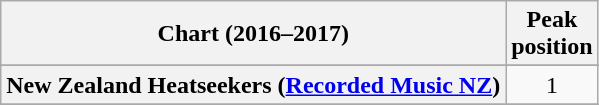<table class="wikitable sortable plainrowheaders" style="text-align:center">
<tr>
<th scope="col">Chart (2016–2017)</th>
<th scope="col">Peak<br>position</th>
</tr>
<tr>
</tr>
<tr>
</tr>
<tr>
</tr>
<tr>
</tr>
<tr>
</tr>
<tr>
</tr>
<tr>
</tr>
<tr>
</tr>
<tr>
</tr>
<tr>
<th scope="row">New Zealand Heatseekers (<a href='#'>Recorded Music NZ</a>)</th>
<td>1</td>
</tr>
<tr>
</tr>
<tr>
</tr>
<tr>
</tr>
<tr>
</tr>
<tr>
</tr>
<tr>
</tr>
<tr>
</tr>
<tr>
</tr>
<tr>
</tr>
</table>
